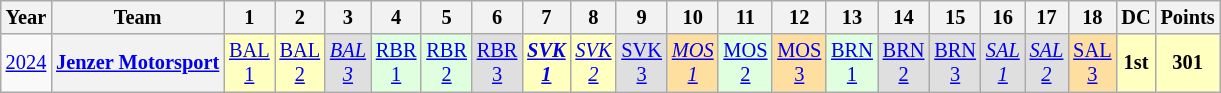<table class="wikitable" style="text-align:center; font-size:85%">
<tr>
<th>Year</th>
<th>Team</th>
<th>1</th>
<th>2</th>
<th>3</th>
<th>4</th>
<th>5</th>
<th>6</th>
<th>7</th>
<th>8</th>
<th>9</th>
<th>10</th>
<th>11</th>
<th>12</th>
<th>13</th>
<th>14</th>
<th>15</th>
<th>16</th>
<th>17</th>
<th>18</th>
<th>DC</th>
<th>Points</th>
</tr>
<tr>
<td><a href='#'>2024</a></td>
<th nowrap><a href='#'>Jenzer Motorsport</a></th>
<td style="background:#FFFFBF"><a href='#'>BAL<br>1</a><br></td>
<td style="background:#FFFFBF"><a href='#'>BAL<br>2</a><br></td>
<td style="background:#DFDFDF"><em><a href='#'>BAL<br>3</a></em><br></td>
<td style="background:#DFFFDF"><a href='#'>RBR<br>1</a><br></td>
<td style="background:#DFFFDF"><a href='#'>RBR<br>2</a><br></td>
<td style="background:#DFDFDF"><a href='#'>RBR<br>3</a><br></td>
<td style="background:#FFFFBF"><strong><em><a href='#'>SVK<br>1</a></em></strong><br></td>
<td style="background:#FFFFBF"><em><a href='#'>SVK<br>2</a></em><br></td>
<td style="background:#DFDFDF"><a href='#'>SVK<br>3</a><br></td>
<td style="background:#FFDF9F"><em><a href='#'>MOS<br>1</a></em><br></td>
<td style="background:#DFFFDF"><a href='#'>MOS<br>2</a><br></td>
<td style="background:#FFDF9F"><a href='#'>MOS<br>3</a><br></td>
<td style="background:#DFFFDF"><a href='#'>BRN<br>1</a><br></td>
<td style="background:#DFDFDF"><a href='#'>BRN<br>2</a><br></td>
<td style="background:#DFDFDF"><a href='#'>BRN<br>3</a><br></td>
<td style="background:#DFDFDF"><em><a href='#'>SAL<br>1</a></em><br></td>
<td style="background:#DFDFDF"><em><a href='#'>SAL<br>2</a></em><br></td>
<td style="background:#FFDF9F"><a href='#'>SAL<br>3</a><br></td>
<th style="background:#FFFFBF">1st</th>
<th style="background:#FFFFBF">301</th>
</tr>
</table>
